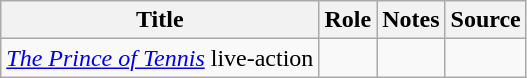<table class="wikitable sortable plainrowheaders">
<tr>
<th>Title</th>
<th>Role</th>
<th class="unsortable">Notes</th>
<th class="unsortable">Source</th>
</tr>
<tr>
<td><em><a href='#'>The Prince of Tennis</a></em> live-action</td>
<td></td>
<td></td>
<td></td>
</tr>
</table>
